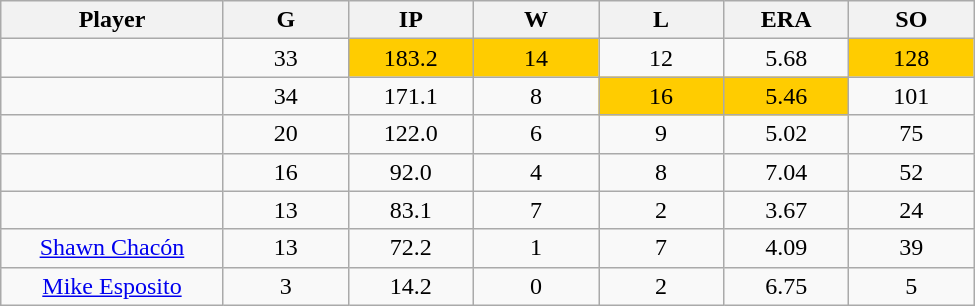<table class="wikitable sortable">
<tr>
<th bgcolor="#DDDDFF" width="16%">Player</th>
<th bgcolor="#DDDDFF" width="9%">G</th>
<th bgcolor="#DDDDFF" width="9%">IP</th>
<th bgcolor="#DDDDFF" width="9%">W</th>
<th bgcolor="#DDDDFF" width="9%">L</th>
<th bgcolor="#DDDDFF" width="9%">ERA</th>
<th bgcolor="#DDDDFF" width="9%">SO</th>
</tr>
<tr align="center">
<td></td>
<td>33</td>
<td bgcolor="#FFCC00">183.2</td>
<td bgcolor="#FFCC00">14</td>
<td>12</td>
<td>5.68</td>
<td bgcolor="#FFCC00">128</td>
</tr>
<tr align="center">
<td></td>
<td>34</td>
<td>171.1</td>
<td>8</td>
<td bgcolor="#FFCC00">16</td>
<td bgcolor="#FFCC00">5.46</td>
<td>101</td>
</tr>
<tr align="center">
<td></td>
<td>20</td>
<td>122.0</td>
<td>6</td>
<td>9</td>
<td>5.02</td>
<td>75</td>
</tr>
<tr align="center">
<td></td>
<td>16</td>
<td>92.0</td>
<td>4</td>
<td>8</td>
<td>7.04</td>
<td>52</td>
</tr>
<tr align="center">
<td></td>
<td>13</td>
<td>83.1</td>
<td>7</td>
<td>2</td>
<td>3.67</td>
<td>24</td>
</tr>
<tr align="center">
<td><a href='#'>Shawn Chacón</a></td>
<td>13</td>
<td>72.2</td>
<td>1</td>
<td>7</td>
<td>4.09</td>
<td>39</td>
</tr>
<tr align=center>
<td><a href='#'>Mike Esposito</a></td>
<td>3</td>
<td>14.2</td>
<td>0</td>
<td>2</td>
<td>6.75</td>
<td>5</td>
</tr>
</table>
